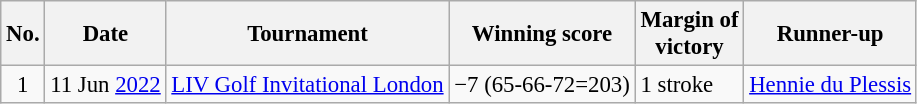<table class="wikitable" style="font-size:95%;">
<tr>
<th>No.</th>
<th>Date</th>
<th>Tournament</th>
<th>Winning score</th>
<th>Margin of<br>victory</th>
<th>Runner-up</th>
</tr>
<tr>
<td align=center>1</td>
<td align=right>11 Jun <a href='#'>2022</a></td>
<td><a href='#'>LIV Golf Invitational London</a></td>
<td>−7 (65-66-72=203)</td>
<td>1 stroke</td>
<td> <a href='#'>Hennie du Plessis</a></td>
</tr>
</table>
